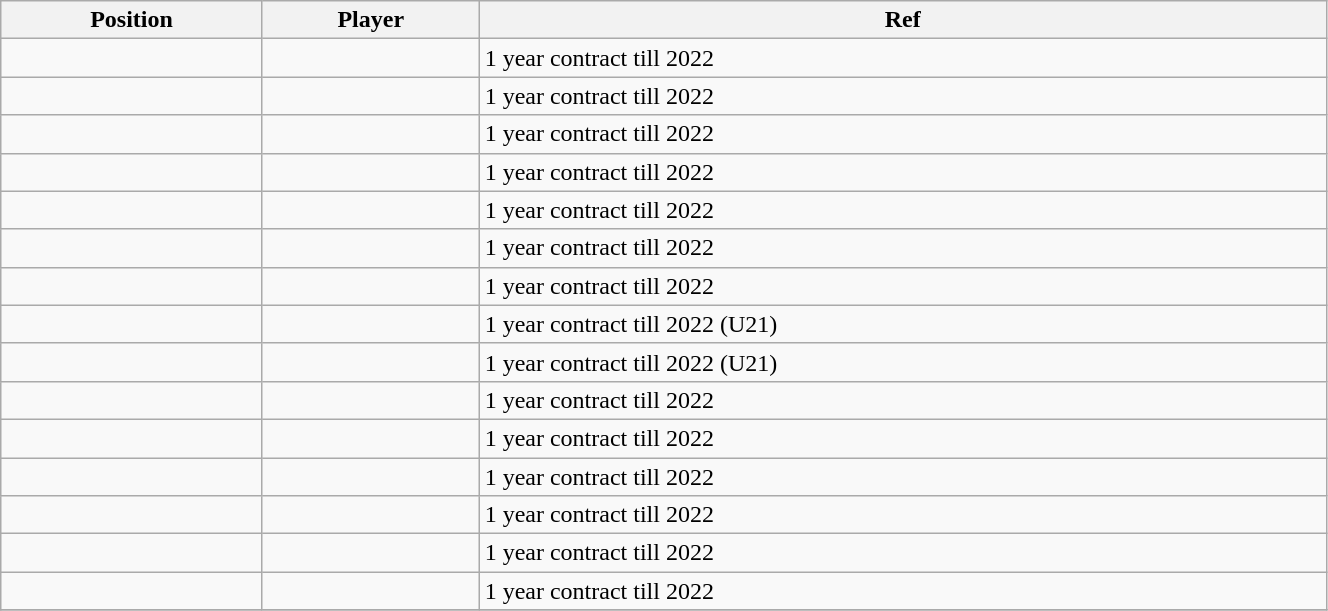<table class="wikitable sortable" style="width:70%; text-align:center; font-size:100%; text-align:left;">
<tr>
<th><strong>Position</strong></th>
<th><strong>Player</strong></th>
<th><strong>Ref</strong></th>
</tr>
<tr>
<td></td>
<td></td>
<td>1 year contract till 2022 </td>
</tr>
<tr>
<td></td>
<td></td>
<td>1 year contract till 2022 </td>
</tr>
<tr>
<td></td>
<td></td>
<td>1 year contract till 2022 </td>
</tr>
<tr>
<td></td>
<td></td>
<td>1 year contract till 2022 </td>
</tr>
<tr>
<td></td>
<td></td>
<td>1 year contract till 2022 </td>
</tr>
<tr>
<td></td>
<td></td>
<td>1 year contract till 2022 </td>
</tr>
<tr>
<td></td>
<td></td>
<td>1 year contract till 2022 </td>
</tr>
<tr>
<td></td>
<td></td>
<td>1 year contract till 2022 (U21) </td>
</tr>
<tr>
<td></td>
<td></td>
<td>1 year contract till 2022 (U21) </td>
</tr>
<tr>
<td></td>
<td></td>
<td>1 year contract till 2022 </td>
</tr>
<tr>
<td></td>
<td></td>
<td>1 year contract till 2022 </td>
</tr>
<tr>
<td></td>
<td></td>
<td>1 year contract till 2022 </td>
</tr>
<tr>
<td></td>
<td></td>
<td>1 year contract till 2022 </td>
</tr>
<tr>
<td></td>
<td></td>
<td>1 year contract till 2022 </td>
</tr>
<tr>
<td></td>
<td></td>
<td>1 year contract till 2022 </td>
</tr>
<tr>
</tr>
</table>
